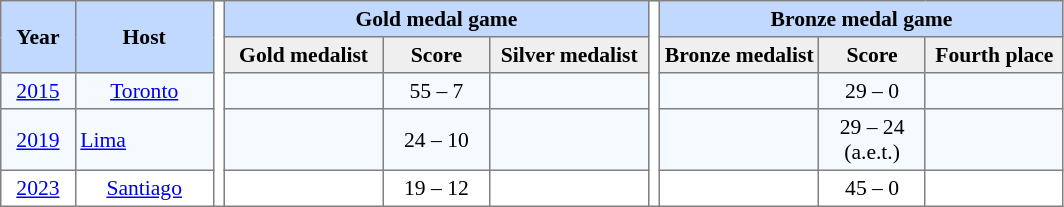<table border=1 style="border-collapse:collapse; font-size:90%; text-align:center;" cellpadding=3 cellspacing=0>
<tr bgcolor=#C1D8FF>
<th rowspan=2 width=7%>Year</th>
<th rowspan=2 width=13%>Host</th>
<th rowspan="5" width="1%" bgcolor="ffffff"></th>
<th colspan=3>Gold medal game</th>
<th rowspan="5" width="1%" bgcolor="ffffff"></th>
<th colspan=3>Bronze medal game</th>
</tr>
<tr bgcolor=#EFEFEF>
<th width=15%>Gold medalist</th>
<th width=10%>Score</th>
<th width=15%>Silver medalist</th>
<th width=15%>Bronze medalist</th>
<th width=10%>Score</th>
<th width=15%>Fourth place</th>
</tr>
<tr bgcolor=#F5FAFF>
<td><a href='#'>2015</a></td>
<td> <a href='#'>Toronto</a></td>
<td><strong></strong></td>
<td>55 – 7</td>
<td></td>
<td></td>
<td>29 – 0</td>
<td></td>
</tr>
<tr bgcolor=#F5FAFF>
<td><a href='#'>2019</a></td>
<td align=left> <a href='#'>Lima</a></td>
<td><strong></strong></td>
<td>24 – 10</td>
<td></td>
<td></td>
<td>29 – 24<br>(a.e.t.)</td>
<td></td>
</tr>
<tr>
<td><a href='#'>2023</a></td>
<td> <a href='#'>Santiago</a></td>
<td><strong></strong></td>
<td>19 – 12</td>
<td></td>
<td></td>
<td>45 – 0</td>
<td></td>
</tr>
</table>
